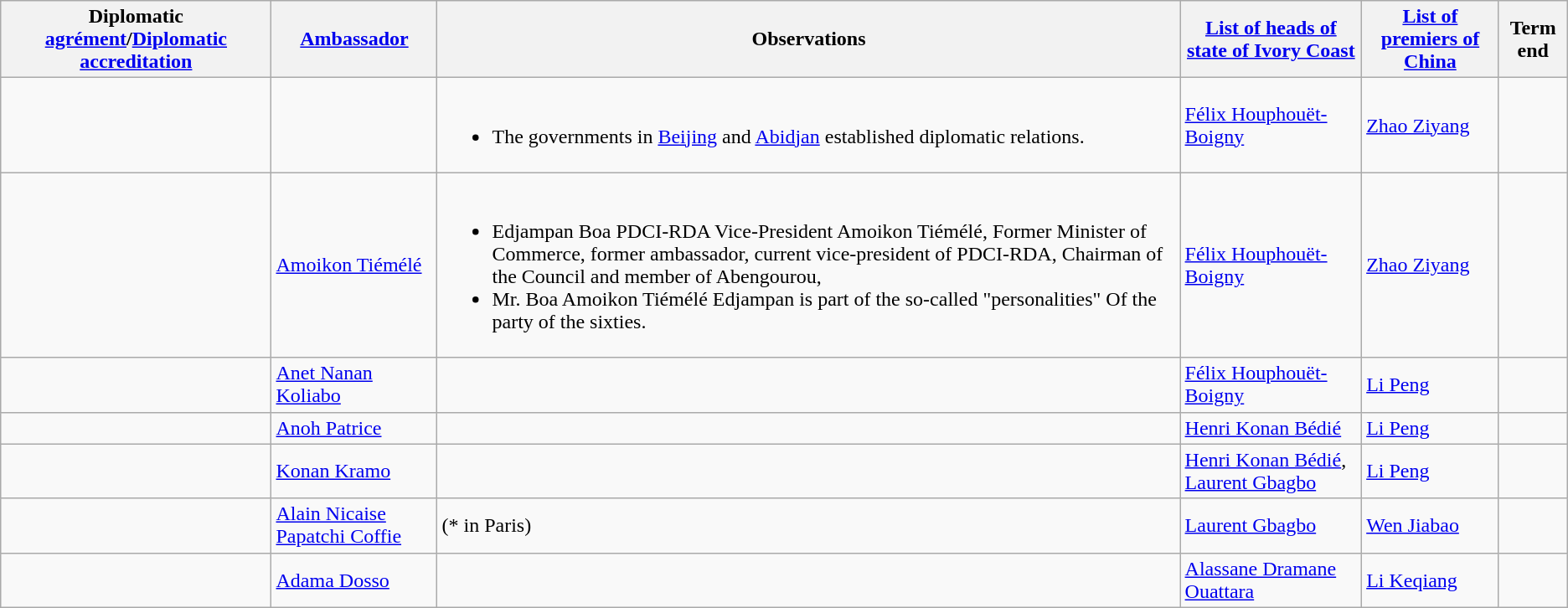<table class="wikitable sortable">
<tr>
<th>Diplomatic <a href='#'>agrément</a>/<a href='#'>Diplomatic accreditation</a></th>
<th><a href='#'>Ambassador</a></th>
<th>Observations</th>
<th><a href='#'>List of heads of state of Ivory Coast</a></th>
<th><a href='#'>List of premiers of China</a></th>
<th>Term end</th>
</tr>
<tr>
<td></td>
<td></td>
<td><br><ul><li>The governments in <a href='#'>Beijing</a> and <a href='#'>Abidjan</a> established diplomatic relations.</li></ul></td>
<td><a href='#'>Félix Houphouët-Boigny</a></td>
<td><a href='#'>Zhao Ziyang</a></td>
<td></td>
</tr>
<tr>
<td></td>
<td><a href='#'>Amoikon Tiémélé</a></td>
<td><br><ul><li>Edjampan Boa PDCI-RDA Vice-President Amoikon Tiémélé, Former Minister of Commerce, former ambassador, current vice-president of PDCI-RDA, Chairman of the Council and member of Abengourou,</li><li>Mr. Boa Amoikon Tiémélé Edjampan is part of the so-called "personalities" Of the party of the sixties.</li></ul></td>
<td><a href='#'>Félix Houphouët-Boigny</a></td>
<td><a href='#'>Zhao Ziyang</a></td>
<td></td>
</tr>
<tr>
<td></td>
<td><a href='#'>Anet Nanan Koliabo</a></td>
<td></td>
<td><a href='#'>Félix Houphouët-Boigny</a></td>
<td><a href='#'>Li Peng</a></td>
<td></td>
</tr>
<tr>
<td></td>
<td><a href='#'>Anoh Patrice</a></td>
<td></td>
<td><a href='#'>Henri Konan Bédié</a></td>
<td><a href='#'>Li Peng</a></td>
<td></td>
</tr>
<tr>
<td></td>
<td><a href='#'>Konan Kramo</a></td>
<td></td>
<td><a href='#'>Henri Konan Bédié</a>, <a href='#'>Laurent Gbagbo</a></td>
<td><a href='#'>Li Peng</a></td>
<td></td>
</tr>
<tr>
<td></td>
<td><a href='#'>Alain Nicaise Papatchi Coffie</a></td>
<td>(*  in Paris)</td>
<td><a href='#'>Laurent Gbagbo</a></td>
<td><a href='#'>Wen Jiabao</a></td>
<td></td>
</tr>
<tr>
<td></td>
<td><a href='#'>Adama Dosso</a></td>
<td></td>
<td><a href='#'>Alassane Dramane Ouattara</a></td>
<td><a href='#'>Li Keqiang</a></td>
<td></td>
</tr>
</table>
